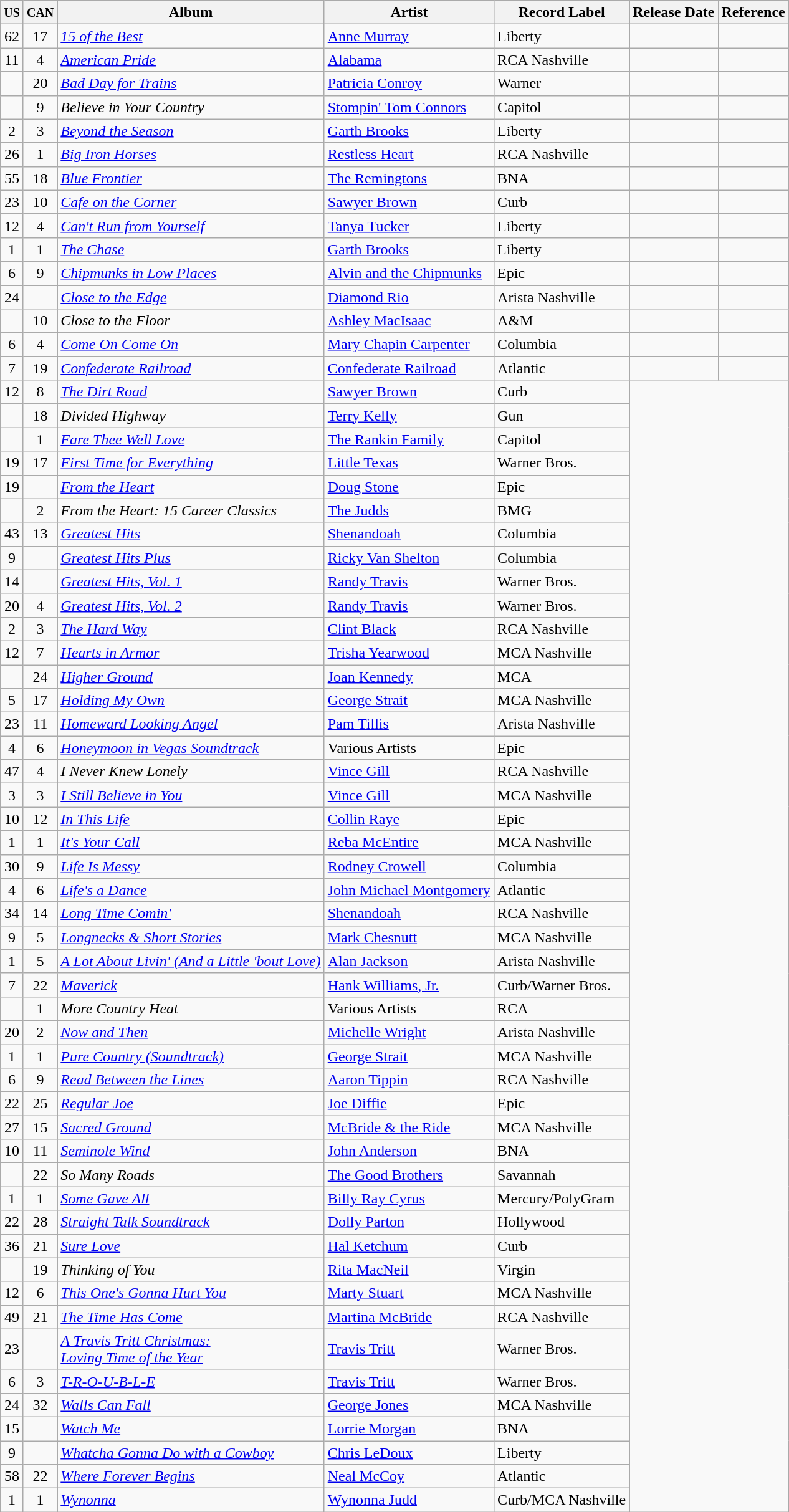<table class="wikitable sortable">
<tr>
<th><small>US</small></th>
<th><small>CAN</small></th>
<th>Album</th>
<th>Artist</th>
<th>Record Label</th>
<th>Release Date</th>
<th>Reference</th>
</tr>
<tr>
<td align="center">62</td>
<td align="center">17</td>
<td><em><a href='#'>15 of the Best</a></em></td>
<td><a href='#'>Anne Murray</a></td>
<td>Liberty</td>
<td></td>
<td></td>
</tr>
<tr>
<td align="center">11</td>
<td align="center">4</td>
<td><em><a href='#'>American Pride</a></em></td>
<td><a href='#'>Alabama</a></td>
<td>RCA Nashville</td>
<td></td>
<td></td>
</tr>
<tr>
<td align="center"></td>
<td align="center">20</td>
<td><em><a href='#'>Bad Day for Trains</a></em></td>
<td><a href='#'>Patricia Conroy</a></td>
<td>Warner</td>
<td></td>
<td></td>
</tr>
<tr>
<td align="center"></td>
<td align="center">9</td>
<td><em>Believe in Your Country</em></td>
<td><a href='#'>Stompin' Tom Connors</a></td>
<td>Capitol</td>
<td></td>
<td></td>
</tr>
<tr>
<td align="center">2</td>
<td align="center">3</td>
<td><em><a href='#'>Beyond the Season</a></em></td>
<td><a href='#'>Garth Brooks</a></td>
<td>Liberty</td>
<td></td>
<td></td>
</tr>
<tr>
<td align="center">26</td>
<td align="center">1</td>
<td><em><a href='#'>Big Iron Horses</a></em></td>
<td><a href='#'>Restless Heart</a></td>
<td>RCA Nashville</td>
<td></td>
<td></td>
</tr>
<tr>
<td align="center">55</td>
<td align="center">18</td>
<td><em><a href='#'>Blue Frontier</a></em></td>
<td><a href='#'>The Remingtons</a></td>
<td>BNA</td>
<td></td>
<td></td>
</tr>
<tr>
<td align="center">23</td>
<td align="center">10</td>
<td><em><a href='#'>Cafe on the Corner</a></em></td>
<td><a href='#'>Sawyer Brown</a></td>
<td>Curb</td>
<td></td>
<td></td>
</tr>
<tr>
<td align="center">12</td>
<td align="center">4</td>
<td><em><a href='#'>Can't Run from Yourself</a></em></td>
<td><a href='#'>Tanya Tucker</a></td>
<td>Liberty</td>
<td></td>
<td></td>
</tr>
<tr>
<td align="center">1</td>
<td align="center">1</td>
<td><em><a href='#'>The Chase</a></em></td>
<td><a href='#'>Garth Brooks</a></td>
<td>Liberty</td>
<td></td>
<td></td>
</tr>
<tr>
<td align="center">6</td>
<td align="center">9</td>
<td><em><a href='#'>Chipmunks in Low Places</a></em></td>
<td><a href='#'>Alvin and the Chipmunks</a></td>
<td>Epic</td>
<td></td>
<td></td>
</tr>
<tr>
<td align="center">24</td>
<td align="center"></td>
<td><em><a href='#'>Close to the Edge</a></em></td>
<td><a href='#'>Diamond Rio</a></td>
<td>Arista Nashville</td>
<td></td>
<td></td>
</tr>
<tr>
<td align="center"></td>
<td align="center">10</td>
<td><em>Close to the Floor</em></td>
<td><a href='#'>Ashley MacIsaac</a></td>
<td>A&M</td>
<td></td>
<td></td>
</tr>
<tr>
<td align="center">6</td>
<td align="center">4</td>
<td><em><a href='#'>Come On Come On</a></em></td>
<td><a href='#'>Mary Chapin Carpenter</a></td>
<td>Columbia</td>
<td></td>
<td></td>
</tr>
<tr>
<td align="center">7</td>
<td align="center">19</td>
<td><em><a href='#'>Confederate Railroad</a></em></td>
<td><a href='#'>Confederate Railroad</a></td>
<td>Atlantic</td>
<td></td>
<td></td>
</tr>
<tr>
<td align="center">12</td>
<td align="center">8</td>
<td><em><a href='#'>The Dirt Road</a></em></td>
<td><a href='#'>Sawyer Brown</a></td>
<td>Curb</td>
</tr>
<tr>
<td align="center"></td>
<td align="center">18</td>
<td><em>Divided Highway</em></td>
<td><a href='#'>Terry Kelly</a></td>
<td>Gun</td>
</tr>
<tr>
<td align="center"></td>
<td align="center">1</td>
<td><em><a href='#'>Fare Thee Well Love</a></em></td>
<td><a href='#'>The Rankin Family</a></td>
<td>Capitol</td>
</tr>
<tr>
<td align="center">19</td>
<td align="center">17</td>
<td><em><a href='#'>First Time for Everything</a></em></td>
<td><a href='#'>Little Texas</a></td>
<td>Warner Bros.</td>
</tr>
<tr>
<td align="center">19</td>
<td align="center"></td>
<td><em><a href='#'>From the Heart</a></em></td>
<td><a href='#'>Doug Stone</a></td>
<td>Epic</td>
</tr>
<tr>
<td align="center"></td>
<td align="center">2</td>
<td><em>From the Heart: 15 Career Classics</em></td>
<td><a href='#'>The Judds</a></td>
<td>BMG</td>
</tr>
<tr>
<td align="center">43</td>
<td align="center">13</td>
<td><em><a href='#'>Greatest Hits</a></em></td>
<td><a href='#'>Shenandoah</a></td>
<td>Columbia</td>
</tr>
<tr>
<td align="center">9</td>
<td align="center"></td>
<td><em><a href='#'>Greatest Hits Plus</a></em></td>
<td><a href='#'>Ricky Van Shelton</a></td>
<td>Columbia</td>
</tr>
<tr>
<td align="center">14</td>
<td align="center"></td>
<td><em><a href='#'>Greatest Hits, Vol. 1</a></em></td>
<td><a href='#'>Randy Travis</a></td>
<td>Warner Bros.</td>
</tr>
<tr>
<td align="center">20</td>
<td align="center">4</td>
<td><em><a href='#'>Greatest Hits, Vol. 2</a></em></td>
<td><a href='#'>Randy Travis</a></td>
<td>Warner Bros.</td>
</tr>
<tr>
<td align="center">2</td>
<td align="center">3</td>
<td><em><a href='#'>The Hard Way</a></em></td>
<td><a href='#'>Clint Black</a></td>
<td>RCA Nashville</td>
</tr>
<tr>
<td align="center">12</td>
<td align="center">7</td>
<td><em><a href='#'>Hearts in Armor</a></em></td>
<td><a href='#'>Trisha Yearwood</a></td>
<td>MCA Nashville</td>
</tr>
<tr>
<td align="center"></td>
<td align="center">24</td>
<td><em><a href='#'>Higher Ground</a></em></td>
<td><a href='#'>Joan Kennedy</a></td>
<td>MCA</td>
</tr>
<tr>
<td align="center">5</td>
<td align="center">17</td>
<td><em><a href='#'>Holding My Own</a></em></td>
<td><a href='#'>George Strait</a></td>
<td>MCA Nashville</td>
</tr>
<tr>
<td align="center">23</td>
<td align="center">11</td>
<td><em><a href='#'>Homeward Looking Angel</a></em></td>
<td><a href='#'>Pam Tillis</a></td>
<td>Arista Nashville</td>
</tr>
<tr>
<td align="center">4</td>
<td align="center">6</td>
<td><em><a href='#'>Honeymoon in Vegas Soundtrack</a></em></td>
<td>Various Artists</td>
<td>Epic</td>
</tr>
<tr>
<td align="center">47</td>
<td align="center">4</td>
<td><em>I Never Knew Lonely</em></td>
<td><a href='#'>Vince Gill</a></td>
<td>RCA Nashville</td>
</tr>
<tr>
<td align="center">3</td>
<td align="center">3</td>
<td><em><a href='#'>I Still Believe in You</a></em></td>
<td><a href='#'>Vince Gill</a></td>
<td>MCA Nashville</td>
</tr>
<tr>
<td align="center">10</td>
<td align="center">12</td>
<td><em><a href='#'>In This Life</a></em></td>
<td><a href='#'>Collin Raye</a></td>
<td>Epic</td>
</tr>
<tr>
<td align="center">1</td>
<td align="center">1</td>
<td><em><a href='#'>It's Your Call</a></em></td>
<td><a href='#'>Reba McEntire</a></td>
<td>MCA Nashville</td>
</tr>
<tr>
<td align="center">30</td>
<td align="center">9</td>
<td><em><a href='#'>Life Is Messy</a></em></td>
<td><a href='#'>Rodney Crowell</a></td>
<td>Columbia</td>
</tr>
<tr>
<td align="center">4</td>
<td align="center">6</td>
<td><em><a href='#'>Life's a Dance</a></em></td>
<td><a href='#'>John Michael Montgomery</a></td>
<td>Atlantic</td>
</tr>
<tr>
<td align="center">34</td>
<td align="center">14</td>
<td><em><a href='#'>Long Time Comin'</a></em></td>
<td><a href='#'>Shenandoah</a></td>
<td>RCA Nashville</td>
</tr>
<tr>
<td align="center">9</td>
<td align="center">5</td>
<td><em><a href='#'>Longnecks & Short Stories</a></em></td>
<td><a href='#'>Mark Chesnutt</a></td>
<td>MCA Nashville</td>
</tr>
<tr>
<td align="center">1</td>
<td align="center">5</td>
<td><em><a href='#'>A Lot About Livin' (And a Little 'bout Love)</a></em></td>
<td><a href='#'>Alan Jackson</a></td>
<td>Arista Nashville</td>
</tr>
<tr>
<td align="center">7</td>
<td align="center">22</td>
<td><em><a href='#'>Maverick</a></em></td>
<td><a href='#'>Hank Williams, Jr.</a></td>
<td>Curb/Warner Bros.</td>
</tr>
<tr>
<td align="center"></td>
<td align="center">1</td>
<td><em>More Country Heat</em></td>
<td>Various Artists</td>
<td>RCA</td>
</tr>
<tr>
<td align="center">20</td>
<td align="center">2</td>
<td><em><a href='#'>Now and Then</a></em></td>
<td><a href='#'>Michelle Wright</a></td>
<td>Arista Nashville</td>
</tr>
<tr>
<td align="center">1</td>
<td align="center">1</td>
<td><em><a href='#'>Pure Country (Soundtrack)</a></em></td>
<td><a href='#'>George Strait</a></td>
<td>MCA Nashville</td>
</tr>
<tr>
<td align="center">6</td>
<td align="center">9</td>
<td><em><a href='#'>Read Between the Lines</a></em></td>
<td><a href='#'>Aaron Tippin</a></td>
<td>RCA Nashville</td>
</tr>
<tr>
<td align="center">22</td>
<td align="center">25</td>
<td><em><a href='#'>Regular Joe</a></em></td>
<td><a href='#'>Joe Diffie</a></td>
<td>Epic</td>
</tr>
<tr>
<td align="center">27</td>
<td align="center">15</td>
<td><em><a href='#'>Sacred Ground</a></em></td>
<td><a href='#'>McBride & the Ride</a></td>
<td>MCA Nashville</td>
</tr>
<tr>
<td align="center">10</td>
<td align="center">11</td>
<td><em><a href='#'>Seminole Wind</a></em></td>
<td><a href='#'>John Anderson</a></td>
<td>BNA</td>
</tr>
<tr>
<td align="center"></td>
<td align="center">22</td>
<td><em>So Many Roads</em></td>
<td><a href='#'>The Good Brothers</a></td>
<td>Savannah</td>
</tr>
<tr>
<td align="center">1</td>
<td align="center">1</td>
<td><em><a href='#'>Some Gave All</a></em></td>
<td><a href='#'>Billy Ray Cyrus</a></td>
<td>Mercury/PolyGram</td>
</tr>
<tr>
<td align="center">22</td>
<td align="center">28</td>
<td><em><a href='#'>Straight Talk Soundtrack</a></em></td>
<td><a href='#'>Dolly Parton</a></td>
<td>Hollywood</td>
</tr>
<tr>
<td align="center">36</td>
<td align="center">21</td>
<td><em><a href='#'>Sure Love</a></em></td>
<td><a href='#'>Hal Ketchum</a></td>
<td>Curb</td>
</tr>
<tr>
<td align="center"></td>
<td align="center">19</td>
<td><em>Thinking of You</em></td>
<td><a href='#'>Rita MacNeil</a></td>
<td>Virgin</td>
</tr>
<tr>
<td align="center">12</td>
<td align="center">6</td>
<td><em><a href='#'>This One's Gonna Hurt You</a></em></td>
<td><a href='#'>Marty Stuart</a></td>
<td>MCA Nashville</td>
</tr>
<tr>
<td align="center">49</td>
<td align="center">21</td>
<td><em><a href='#'>The Time Has Come</a></em></td>
<td><a href='#'>Martina McBride</a></td>
<td>RCA Nashville</td>
</tr>
<tr>
<td align="center">23</td>
<td align="center"></td>
<td><em><a href='#'>A Travis Tritt Christmas:<br>Loving Time of the Year</a></em></td>
<td><a href='#'>Travis Tritt</a></td>
<td>Warner Bros.</td>
</tr>
<tr>
<td align="center">6</td>
<td align="center">3</td>
<td><em><a href='#'>T-R-O-U-B-L-E</a></em></td>
<td><a href='#'>Travis Tritt</a></td>
<td>Warner Bros.</td>
</tr>
<tr>
<td align="center">24</td>
<td align="center">32</td>
<td><em><a href='#'>Walls Can Fall</a></em></td>
<td><a href='#'>George Jones</a></td>
<td>MCA Nashville</td>
</tr>
<tr>
<td align="center">15</td>
<td align="center"></td>
<td><em><a href='#'>Watch Me</a></em></td>
<td><a href='#'>Lorrie Morgan</a></td>
<td>BNA</td>
</tr>
<tr>
<td align="center">9</td>
<td align="center"></td>
<td><em><a href='#'>Whatcha Gonna Do with a Cowboy</a></em></td>
<td><a href='#'>Chris LeDoux</a></td>
<td>Liberty</td>
</tr>
<tr>
<td align="center">58</td>
<td align="center">22</td>
<td><em><a href='#'>Where Forever Begins</a></em></td>
<td><a href='#'>Neal McCoy</a></td>
<td>Atlantic</td>
</tr>
<tr>
<td align="center">1</td>
<td align="center">1</td>
<td><em><a href='#'>Wynonna</a></em></td>
<td><a href='#'>Wynonna Judd</a></td>
<td>Curb/MCA Nashville</td>
</tr>
</table>
